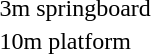<table>
<tr>
<td>3m springboard</td>
<td></td>
<td></td>
<td></td>
</tr>
<tr>
<td>10m platform</td>
<td></td>
<td></td>
<td></td>
</tr>
</table>
